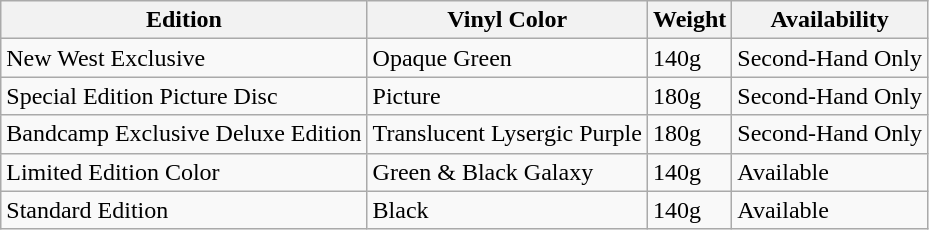<table class="wikitable">
<tr>
<th>Edition</th>
<th>Vinyl Color</th>
<th>Weight</th>
<th>Availability</th>
</tr>
<tr>
<td>New West Exclusive</td>
<td>Opaque Green</td>
<td>140g</td>
<td>Second-Hand Only</td>
</tr>
<tr>
<td>Special Edition Picture Disc</td>
<td>Picture</td>
<td>180g</td>
<td>Second-Hand Only</td>
</tr>
<tr>
<td>Bandcamp Exclusive Deluxe Edition</td>
<td>Translucent Lysergic Purple</td>
<td>180g</td>
<td>Second-Hand Only</td>
</tr>
<tr>
<td>Limited Edition Color</td>
<td>Green & Black Galaxy</td>
<td>140g</td>
<td>Available</td>
</tr>
<tr>
<td>Standard Edition</td>
<td>Black</td>
<td>140g</td>
<td>Available</td>
</tr>
</table>
